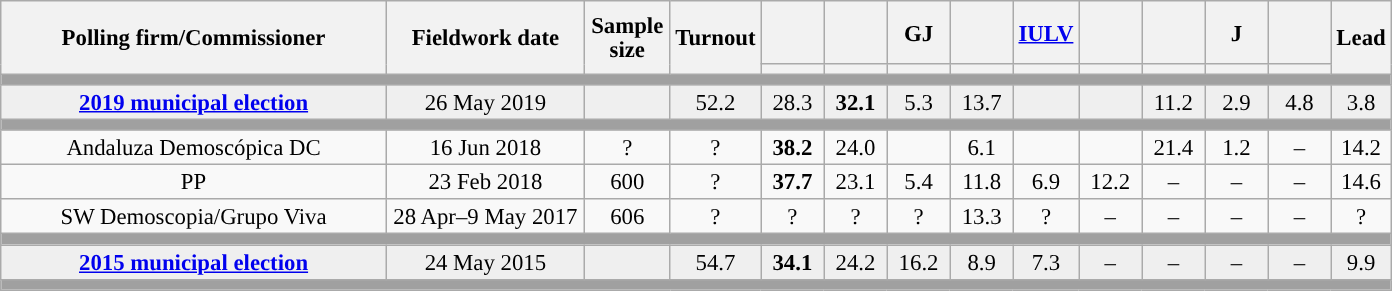<table class="wikitable collapsible collapsed" style="text-align:center; font-size:95%; line-height:16px;">
<tr style="height:42px;">
<th style="width:250px;" rowspan="2">Polling firm/Commissioner</th>
<th style="width:125px;" rowspan="2">Fieldwork date</th>
<th style="width:50px;" rowspan="2">Sample size</th>
<th style="width:45px;" rowspan="2">Turnout</th>
<th style="width:35px;"></th>
<th style="width:35px;"></th>
<th style="width:35px;">GJ</th>
<th style="width:35px;"></th>
<th style="width:35px;"><a href='#'>IULV</a></th>
<th style="width:35px;"></th>
<th style="width:35px;"></th>
<th style="width:35px;">J</th>
<th style="width:35px;"></th>
<th style="width:30px;" rowspan="2">Lead</th>
</tr>
<tr>
<th style="color:inherit;background:"></th>
<th style="color:inherit;background:"></th>
<th style="color:inherit;background:"></th>
<th style="color:inherit;background:"></th>
<th style="color:inherit;background:"></th>
<th style="color:inherit;background:"></th>
<th style="color:inherit;background:"></th>
<th style="color:inherit;background:"></th>
<th style="color:inherit;background:"></th>
</tr>
<tr>
<td colspan="14" style="background:#A0A0A0"></td>
</tr>
<tr style="background:#EFEFEF;">
<td><strong><a href='#'>2019 municipal election</a></strong></td>
<td>26 May 2019</td>
<td></td>
<td>52.2</td>
<td>28.3<br></td>
<td><strong>32.1</strong><br></td>
<td>5.3<br></td>
<td>13.7<br></td>
<td></td>
<td></td>
<td>11.2<br></td>
<td>2.9<br></td>
<td>4.8<br></td>
<td style="background:">3.8</td>
</tr>
<tr>
<td colspan="14" style="background:#A0A0A0"></td>
</tr>
<tr>
<td>Andaluza Demoscópica DC</td>
<td>16 Jun 2018</td>
<td>?</td>
<td>?</td>
<td><strong>38.2</strong><br></td>
<td>24.0<br></td>
<td></td>
<td>6.1<br></td>
<td></td>
<td></td>
<td>21.4<br></td>
<td>1.2<br></td>
<td>–</td>
<td style="background:">14.2</td>
</tr>
<tr>
<td>PP</td>
<td>23 Feb 2018</td>
<td>600</td>
<td>?</td>
<td><strong>37.7</strong><br></td>
<td>23.1<br></td>
<td>5.4<br></td>
<td>11.8<br></td>
<td>6.9<br></td>
<td>12.2<br></td>
<td>–</td>
<td>–</td>
<td>–</td>
<td style="background:">14.6</td>
</tr>
<tr>
<td>SW Demoscopia/Grupo Viva</td>
<td>28 Apr–9 May 2017</td>
<td>606</td>
<td>?</td>
<td>?<br></td>
<td>?<br></td>
<td>?<br></td>
<td>13.3<br></td>
<td>?<br></td>
<td>–</td>
<td>–</td>
<td>–</td>
<td>–</td>
<td style="background:">?</td>
</tr>
<tr>
<td colspan="14" style="background:#A0A0A0"></td>
</tr>
<tr style="background:#EFEFEF;">
<td><strong><a href='#'>2015 municipal election</a></strong></td>
<td>24 May 2015</td>
<td></td>
<td>54.7</td>
<td><strong>34.1</strong><br></td>
<td>24.2<br></td>
<td>16.2<br></td>
<td>8.9<br></td>
<td>7.3<br></td>
<td>–</td>
<td>–</td>
<td>–</td>
<td>–</td>
<td style="background:">9.9</td>
</tr>
<tr>
<td colspan="14" style="background:#A0A0A0"></td>
</tr>
</table>
